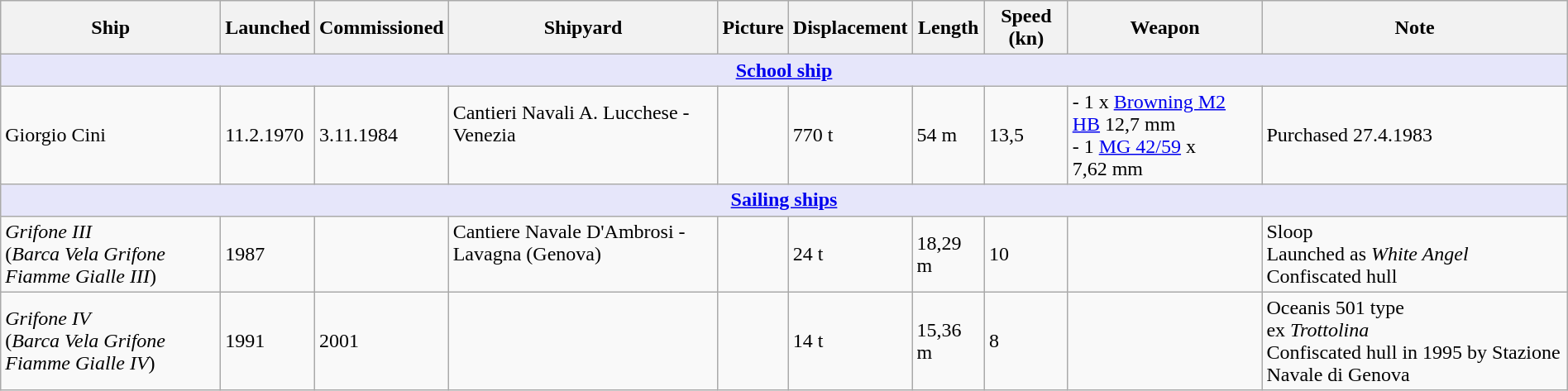<table class="wikitable" style="margin:auto; width:100%;">
<tr>
<th style="text-align: center;">Ship</th>
<th style="text-align: center;">Launched</th>
<th style="text-align: center;">Commissioned</th>
<th style="text-align: center;">Shipyard</th>
<th style="text-align: center;">Picture</th>
<th style="text-align: center;">Displacement</th>
<th style="text-align: center;">Length</th>
<th style="text-align: center;">Speed (kn)</th>
<th style="text-align: center;">Weapon</th>
<th style="text-align: center;">Note</th>
</tr>
<tr>
<th colspan="10" style="background: lavender;"><a href='#'>School ship</a></th>
</tr>
<tr>
<td>Giorgio Cini</td>
<td>11.2.1970</td>
<td>3.11.1984</td>
<td>Cantieri Navali A. Lucchese - Venezia<br><br></td>
<td></td>
<td>770 t</td>
<td>54 m</td>
<td>13,5</td>
<td>- 1 x <a href='#'>Browning M2 HB</a> 12,7 mm<br>- 1 <a href='#'>MG 42/59</a> x 7,62 mm</td>
<td>Purchased 27.4.1983</td>
</tr>
<tr>
<th colspan="10" style="background: lavender;"><a href='#'>Sailing ships</a></th>
</tr>
<tr>
<td><em>Grifone III</em><br>(<em>Barca Vela Grifone Fiamme Gialle III</em>)</td>
<td>1987</td>
<td></td>
<td>Cantiere Navale D'Ambrosi - Lavagna (Genova)<br><br></td>
<td></td>
<td>24 t</td>
<td>18,29 m</td>
<td>10</td>
<td></td>
<td>Sloop<br>Launched as <em>White Angel</em><br>Confiscated hull</td>
</tr>
<tr>
<td><em>Grifone IV</em><br>(<em>Barca Vela Grifone Fiamme Gialle IV</em>)</td>
<td>1991</td>
<td>2001</td>
<td><br><br></td>
<td></td>
<td>14 t</td>
<td>15,36 m</td>
<td>8</td>
<td></td>
<td>Oceanis 501 type<br>ex <em>Trottolina</em><br>Confiscated hull in 1995 by Stazione Navale di Genova</td>
</tr>
</table>
